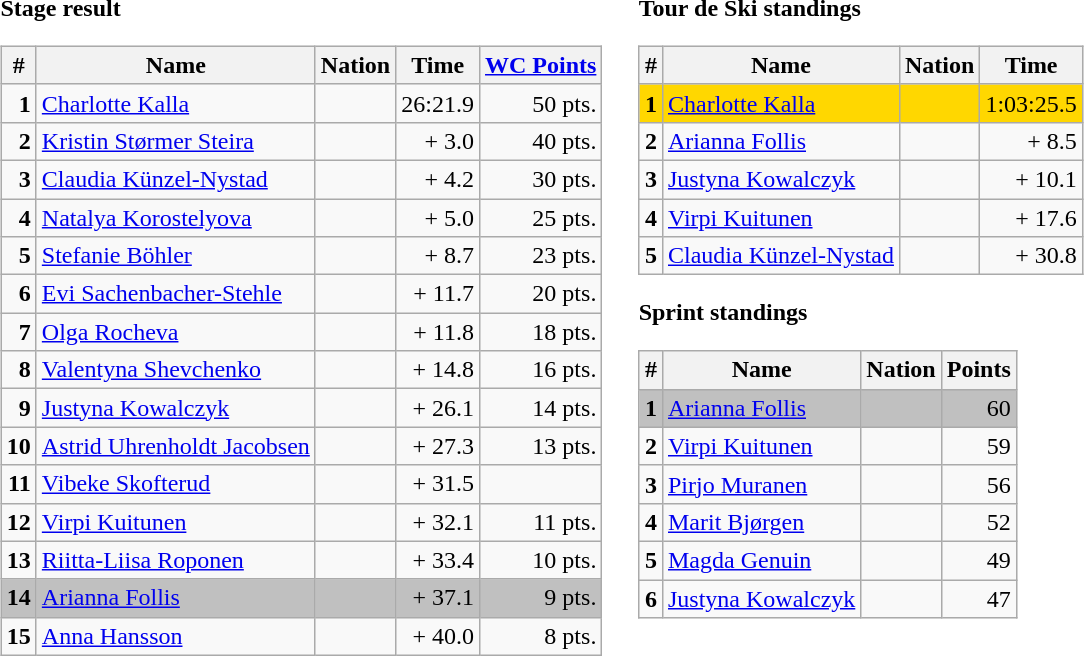<table>
<tr valign="top">
<td><strong>Stage result</strong><br><table class="wikitable">
<tr>
<th>#</th>
<th>Name</th>
<th>Nation</th>
<th>Time</th>
<th><a href='#'>WC Points</a></th>
</tr>
<tr align="right">
<td><strong>1</strong></td>
<td align="left"><a href='#'>Charlotte Kalla</a></td>
<td align="left"></td>
<td>26:21.9</td>
<td>50 pts.</td>
</tr>
<tr align="right">
<td><strong>2</strong></td>
<td align="left"><a href='#'>Kristin Størmer Steira</a></td>
<td align="left"></td>
<td>+ 3.0</td>
<td>40 pts.</td>
</tr>
<tr align="right">
<td><strong>3</strong></td>
<td align="left"><a href='#'>Claudia Künzel-Nystad</a></td>
<td align="left"></td>
<td>+ 4.2</td>
<td>30 pts.</td>
</tr>
<tr align="right">
<td><strong>4</strong></td>
<td align="left"><a href='#'>Natalya Korostelyova</a></td>
<td align="left"></td>
<td>+ 5.0</td>
<td>25 pts.</td>
</tr>
<tr align="right">
<td><strong>5</strong></td>
<td align="left"><a href='#'>Stefanie Böhler</a></td>
<td align="left"></td>
<td>+ 8.7</td>
<td>23 pts.</td>
</tr>
<tr align="right">
<td><strong>6</strong></td>
<td align="left"><a href='#'>Evi Sachenbacher-Stehle</a></td>
<td align="left"></td>
<td>+ 11.7</td>
<td>20 pts.</td>
</tr>
<tr align="right">
<td><strong>7</strong></td>
<td align="left"><a href='#'>Olga Rocheva</a></td>
<td align="left"></td>
<td>+ 11.8</td>
<td>18 pts.</td>
</tr>
<tr align="right">
<td><strong>8</strong></td>
<td align="left"><a href='#'>Valentyna Shevchenko</a></td>
<td align="left"></td>
<td>+ 14.8</td>
<td>16 pts.</td>
</tr>
<tr align="right">
<td><strong>9</strong></td>
<td align="left"><a href='#'>Justyna Kowalczyk</a></td>
<td align="left"></td>
<td>+ 26.1</td>
<td>14 pts.</td>
</tr>
<tr align="right">
<td><strong>10</strong></td>
<td align="left"><a href='#'>Astrid Uhrenholdt Jacobsen</a></td>
<td align="left"></td>
<td>+ 27.3</td>
<td>13 pts.</td>
</tr>
<tr align="right">
<td><strong>11</strong></td>
<td align="left"><a href='#'>Vibeke Skofterud</a></td>
<td align="left"></td>
<td>+ 31.5</td>
<td></td>
</tr>
<tr align="right">
<td><strong>12</strong></td>
<td align="left"><a href='#'>Virpi Kuitunen</a></td>
<td align="left"></td>
<td>+ 32.1</td>
<td>11 pts.</td>
</tr>
<tr align="right">
<td><strong>13</strong></td>
<td align="left"><a href='#'>Riitta-Liisa Roponen</a></td>
<td align="left"></td>
<td>+ 33.4</td>
<td>10 pts.</td>
</tr>
<tr align="right" bgcolor="silver">
<td><strong>14</strong></td>
<td align="left"><a href='#'>Arianna Follis</a></td>
<td align="left"></td>
<td>+ 37.1</td>
<td>9 pts.</td>
</tr>
<tr align="right">
<td><strong>15</strong></td>
<td align="left"><a href='#'>Anna Hansson</a></td>
<td align="left"></td>
<td>+ 40.0</td>
<td>8 pts.</td>
</tr>
</table>
</td>
<td></td>
<td><strong>Tour de Ski standings</strong><br><table class="wikitable">
<tr>
<th>#</th>
<th>Name</th>
<th>Nation</th>
<th>Time</th>
</tr>
<tr align="right" bgcolor="gold">
<td><strong>1</strong></td>
<td align="left"><a href='#'>Charlotte Kalla</a></td>
<td align="left"></td>
<td>1:03:25.5</td>
</tr>
<tr align="right">
<td><strong>2</strong></td>
<td align="left"><a href='#'>Arianna Follis</a></td>
<td align="left"></td>
<td>+ 8.5</td>
</tr>
<tr align="right">
<td><strong>3</strong></td>
<td align="left"><a href='#'>Justyna Kowalczyk</a></td>
<td align="left"></td>
<td>+ 10.1</td>
</tr>
<tr align="right">
<td><strong>4</strong></td>
<td align="left"><a href='#'>Virpi Kuitunen</a></td>
<td align="left"></td>
<td>+ 17.6</td>
</tr>
<tr align="right">
<td><strong>5</strong></td>
<td align="left"><a href='#'>Claudia Künzel-Nystad</a></td>
<td align="left"></td>
<td>+ 30.8</td>
</tr>
</table>
<strong>Sprint standings</strong><table class="wikitable">
<tr>
<th>#</th>
<th>Name</th>
<th>Nation</th>
<th>Points</th>
</tr>
<tr align="right" bgcolor="silver">
<td><strong>1</strong></td>
<td align="left"><a href='#'>Arianna Follis</a></td>
<td align="left"></td>
<td>60</td>
</tr>
<tr align="right">
<td><strong>2</strong></td>
<td align="left"><a href='#'>Virpi Kuitunen</a></td>
<td align="left"></td>
<td>59</td>
</tr>
<tr align="right">
<td><strong>3</strong></td>
<td align="left"><a href='#'>Pirjo Muranen</a></td>
<td align="left"></td>
<td>56</td>
</tr>
<tr align="right">
<td><strong>4</strong></td>
<td align="left"><a href='#'>Marit Bjørgen</a></td>
<td align="left"></td>
<td>52</td>
</tr>
<tr align="right">
<td><strong>5</strong></td>
<td align="left"><a href='#'>Magda Genuin</a></td>
<td align="left"></td>
<td>49</td>
</tr>
<tr align="right">
<td><strong>6</strong></td>
<td align="left"><a href='#'>Justyna Kowalczyk</a></td>
<td align="left"></td>
<td>47</td>
</tr>
</table>
</td>
</tr>
</table>
